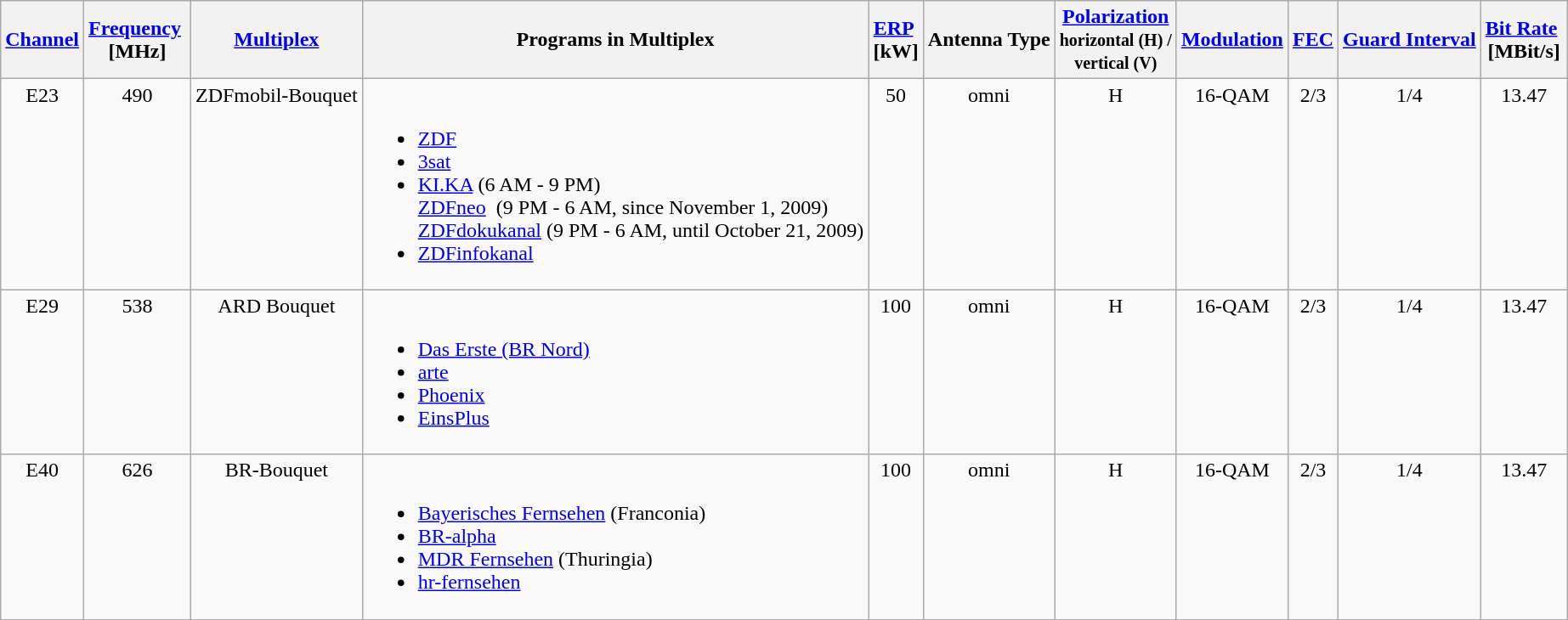<table class="wikitable sortable">
<tr>
<th><a href='#'>Channel</a></th>
<th><a href='#'>Frequency</a> <br>[MHz]</th>
<th><a href='#'>Multiplex</a></th>
<th>Programs in Multiplex</th>
<th><a href='#'>ERP</a> <br>[kW]</th>
<th>Antenna Type<br></th>
<th><a href='#'>Polarization</a><br><small>horizontal (H) /<br>vertical (V)</small></th>
<th><a href='#'>Modulation</a></th>
<th><a href='#'>FEC</a></th>
<th><a href='#'>Guard Interval</a></th>
<th><a href='#'>Bit Rate</a> <br>[MBit/s]</th>
</tr>
<tr valign="top">
<td align="center">E23</td>
<td align="center">490</td>
<td align="center">ZDFmobil-Bouquet</td>
<td><br><ul><li><a href='#'>ZDF</a></li><li><a href='#'>3sat</a></li><li><a href='#'>KI.KA</a> (6 AM - 9 PM)<br><a href='#'>ZDFneo</a>  (9 PM - 6 AM, since November 1, 2009)<br><a href='#'>ZDFdokukanal</a> (9 PM - 6 AM, until October 21, 2009)</li><li><a href='#'>ZDFinfokanal</a></li></ul></td>
<td align="center">50</td>
<td align="center">omni</td>
<td align="center">H</td>
<td align="center">16-QAM</td>
<td align="center">2/3</td>
<td align="center">1/4</td>
<td align="center">13.47</td>
</tr>
<tr valign="top">
<td align="center">E29</td>
<td align="center">538</td>
<td align="center">ARD Bouquet</td>
<td><br><ul><li><a href='#'>Das Erste (BR Nord)</a></li><li><a href='#'>arte</a></li><li><a href='#'>Phoenix</a></li><li><a href='#'>EinsPlus</a></li></ul></td>
<td align="center">100</td>
<td align="center">omni</td>
<td align="center">H</td>
<td align="center">16-QAM</td>
<td align="center">2/3</td>
<td align="center">1/4</td>
<td align="center">13.47</td>
</tr>
<tr valign="top">
<td align="center">E40</td>
<td align="center">626</td>
<td align="center">BR-Bouquet</td>
<td><br><ul><li><a href='#'>Bayerisches Fernsehen</a> (Franconia)</li><li><a href='#'>BR-alpha</a></li><li><a href='#'>MDR Fernsehen</a> (Thuringia)</li><li><a href='#'>hr-fernsehen</a></li></ul></td>
<td align="center">100</td>
<td align="center">omni</td>
<td align="center">H</td>
<td align="center">16-QAM</td>
<td align="center">2/3</td>
<td align="center">1/4</td>
<td align="center">13.47</td>
</tr>
</table>
